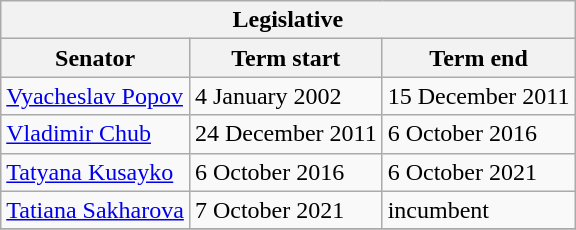<table class="wikitable sortable">
<tr>
<th colspan=3>Legislative</th>
</tr>
<tr>
<th>Senator</th>
<th>Term start</th>
<th>Term end</th>
</tr>
<tr>
<td><a href='#'>Vyacheslav Popov</a></td>
<td>4 January 2002</td>
<td>15 December 2011</td>
</tr>
<tr>
<td><a href='#'>Vladimir Chub</a></td>
<td>24 December 2011</td>
<td>6 October 2016</td>
</tr>
<tr>
<td><a href='#'>Tatyana Kusayko</a></td>
<td>6 October 2016</td>
<td>6 October 2021</td>
</tr>
<tr>
<td><a href='#'>Tatiana Sakharova</a></td>
<td>7 October 2021</td>
<td>incumbent</td>
</tr>
<tr>
</tr>
</table>
